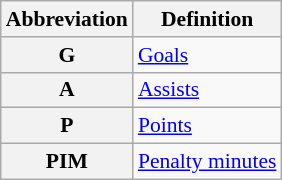<table class="wikitable" style="font-size:90%;">
<tr>
<th scope="col">Abbreviation</th>
<th scope="col">Definition</th>
</tr>
<tr>
<th scope="row">G</th>
<td><a href='#'>Goals</a></td>
</tr>
<tr>
<th scope="row">A</th>
<td><a href='#'>Assists</a></td>
</tr>
<tr>
<th scope="row">P</th>
<td><a href='#'>Points</a></td>
</tr>
<tr>
<th scope="row">PIM</th>
<td><a href='#'>Penalty minutes</a></td>
</tr>
</table>
